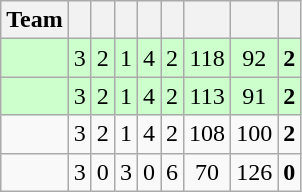<table class=wikitable style="text-align:center">
<tr>
<th>Team</th>
<th></th>
<th></th>
<th></th>
<th></th>
<th></th>
<th></th>
<th></th>
<th></th>
</tr>
<tr bgcolor=ccffcc>
<td style="text-align:left"></td>
<td>3</td>
<td>2</td>
<td>1</td>
<td>4</td>
<td>2</td>
<td>118</td>
<td>92</td>
<td><strong>2</strong></td>
</tr>
<tr bgcolor=ccffcc>
<td style="text-align:left"></td>
<td>3</td>
<td>2</td>
<td>1</td>
<td>4</td>
<td>2</td>
<td>113</td>
<td>91</td>
<td><strong>2</strong></td>
</tr>
<tr>
<td style="text-align:left"></td>
<td>3</td>
<td>2</td>
<td>1</td>
<td>4</td>
<td>2</td>
<td>108</td>
<td>100</td>
<td><strong>2</strong></td>
</tr>
<tr>
<td style="text-align:left"></td>
<td>3</td>
<td>0</td>
<td>3</td>
<td>0</td>
<td>6</td>
<td>70</td>
<td>126</td>
<td><strong>0</strong></td>
</tr>
</table>
